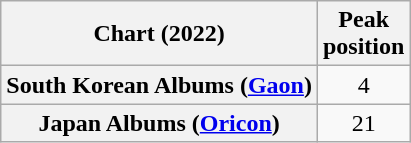<table class="wikitable plainrowheaders" style="text-align:center">
<tr>
<th scope="col">Chart (2022)</th>
<th scope="col">Peak<br>position</th>
</tr>
<tr>
<th scope="row">South Korean Albums (<a href='#'>Gaon</a>)</th>
<td>4</td>
</tr>
<tr>
<th scope="row">Japan Albums (<a href='#'>Oricon</a>)</th>
<td>21</td>
</tr>
</table>
